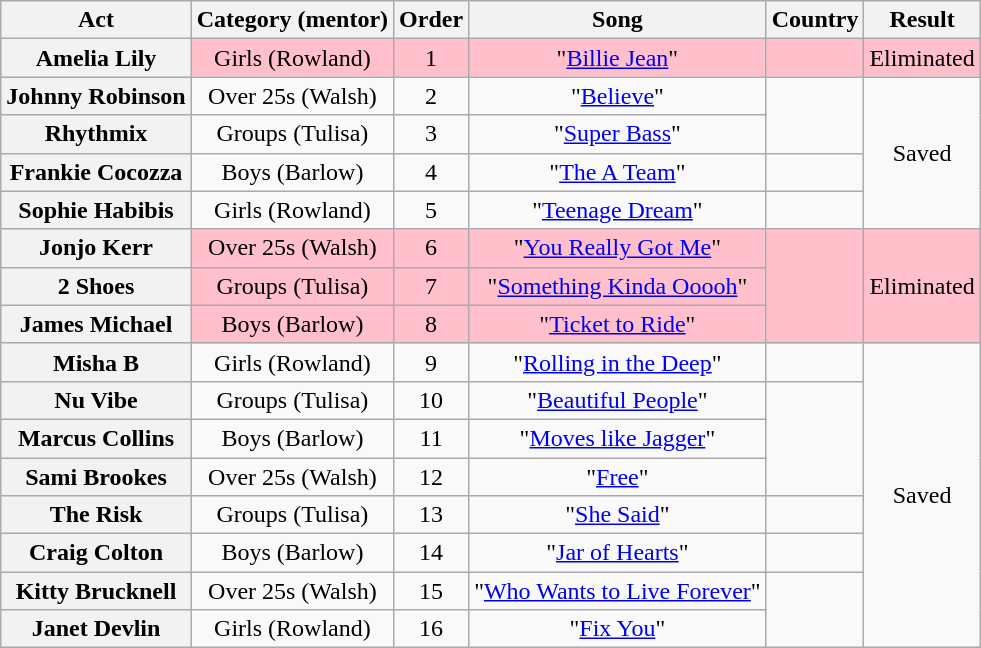<table class="wikitable plainrowheaders" style="text-align:center;">
<tr>
<th scope="col">Act</th>
<th scope="col">Category (mentor)</th>
<th scope="col">Order</th>
<th scope="col">Song</th>
<th scope="col">Country</th>
<th scope="col">Result</th>
</tr>
<tr style="background:pink;">
<th scope="row">Amelia Lily</th>
<td>Girls (Rowland)</td>
<td>1</td>
<td>"<a href='#'>Billie Jean</a>"</td>
<td></td>
<td>Eliminated</td>
</tr>
<tr>
<th scope="row">Johnny Robinson</th>
<td>Over 25s (Walsh)</td>
<td>2</td>
<td>"<a href='#'>Believe</a>"</td>
<td rowspan="2"></td>
<td rowspan=4>Saved</td>
</tr>
<tr>
<th scope="row">Rhythmix</th>
<td>Groups (Tulisa)</td>
<td>3</td>
<td>"<a href='#'>Super Bass</a>"</td>
</tr>
<tr>
<th scope="row">Frankie Cocozza</th>
<td>Boys (Barlow)</td>
<td>4</td>
<td>"<a href='#'>The A Team</a>"</td>
<td></td>
</tr>
<tr>
<th scope="row">Sophie Habibis</th>
<td>Girls (Rowland)</td>
<td>5</td>
<td>"<a href='#'>Teenage Dream</a>"</td>
<td></td>
</tr>
<tr style="background:pink;">
<th scope="row">Jonjo Kerr</th>
<td>Over 25s (Walsh)</td>
<td>6</td>
<td>"<a href='#'>You Really Got Me</a>"</td>
<td rowspan="3"></td>
<td rowspan=3>Eliminated</td>
</tr>
<tr style="background:pink;">
<th scope="row">2 Shoes</th>
<td>Groups (Tulisa)</td>
<td>7</td>
<td>"<a href='#'>Something Kinda Ooooh</a>"</td>
</tr>
<tr style="background:pink;">
<th scope="row">James Michael</th>
<td>Boys (Barlow)</td>
<td>8</td>
<td>"<a href='#'>Ticket to Ride</a>"</td>
</tr>
<tr>
<th scope="row">Misha B</th>
<td>Girls (Rowland)</td>
<td>9</td>
<td>"<a href='#'>Rolling in the Deep</a>"</td>
<td></td>
<td rowspan=8>Saved</td>
</tr>
<tr>
<th scope="row">Nu Vibe</th>
<td>Groups (Tulisa)</td>
<td>10</td>
<td>"<a href='#'>Beautiful People</a>"</td>
<td rowspan="3"></td>
</tr>
<tr>
<th scope="row">Marcus Collins</th>
<td>Boys (Barlow)</td>
<td>11</td>
<td>"<a href='#'>Moves like Jagger</a>"</td>
</tr>
<tr>
<th scope="row">Sami Brookes</th>
<td>Over 25s (Walsh)</td>
<td>12</td>
<td>"<a href='#'>Free</a>"</td>
</tr>
<tr>
<th scope="row">The Risk</th>
<td>Groups (Tulisa)</td>
<td>13</td>
<td>"<a href='#'>She Said</a>"</td>
<td></td>
</tr>
<tr>
<th scope="row">Craig Colton</th>
<td>Boys (Barlow)</td>
<td>14</td>
<td>"<a href='#'>Jar of Hearts</a>"</td>
<td></td>
</tr>
<tr>
<th scope="row">Kitty Brucknell</th>
<td>Over 25s (Walsh)</td>
<td>15</td>
<td>"<a href='#'>Who Wants to Live Forever</a>"</td>
<td rowspan="2"></td>
</tr>
<tr>
<th scope="row">Janet Devlin</th>
<td>Girls (Rowland)</td>
<td>16</td>
<td>"<a href='#'>Fix You</a>"</td>
</tr>
</table>
